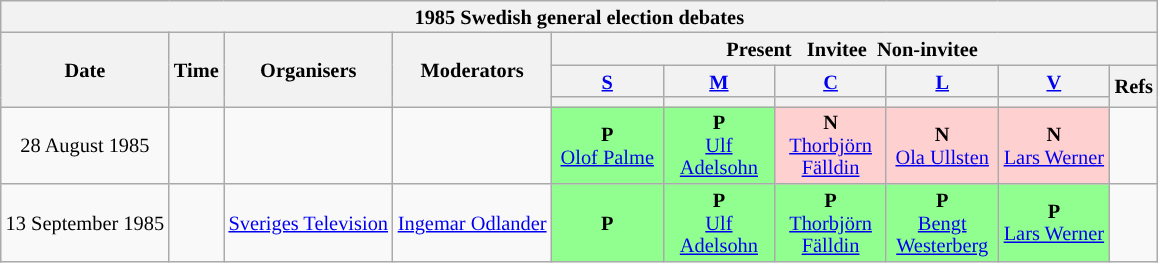<table class="wikitable" style="font-size:85%; line-height:15px; text-align:center;">
<tr>
<th colspan="10">1985 Swedish general election debates</th>
</tr>
<tr>
<th rowspan="3">Date</th>
<th rowspan="3">Time</th>
<th rowspan="3">Organisers</th>
<th rowspan="3">Moderators</th>
<th colspan="6"> Present    Invitee  Non-invitee </th>
</tr>
<tr>
<th scope="col" style="width:5em;"><a href='#'>S</a></th>
<th scope="col" style="width:5em;"><a href='#'>M</a></th>
<th scope="col" style="width:5em;"><a href='#'>C</a></th>
<th scope="col" style="width:5em;"><a href='#'>L</a></th>
<th scope="col" style="width:5em;"><a href='#'>V</a></th>
<th rowspan="2">Refs</th>
</tr>
<tr>
<th style="background:"></th>
<th style="background:"></th>
<th style="background:"></th>
<th style="background:"></th>
<th style="background:"></th>
</tr>
<tr>
<td>28 August 1985</td>
<td></td>
<td></td>
<td></td>
<td style="background:#90FF90"><strong>P</strong><br><a href='#'>Olof Palme</a></td>
<td style="background:#90FF90"><strong>P</strong><br><a href='#'>Ulf Adelsohn</a></td>
<td style="background:#FFD0D0"><strong>N</strong><br><a href='#'>Thorbjörn Fälldin</a></td>
<td style="background:#FFD0D0"><strong>N</strong><br><a href='#'>Ola Ullsten</a></td>
<td style="background:#FFD0D0"><strong>N</strong><br><a href='#'>Lars Werner</a></td>
<td></td>
</tr>
<tr>
<td>13 September 1985</td>
<td></td>
<td><a href='#'>Sveriges Television</a></td>
<td><a href='#'>Ingemar Odlander</a></td>
<td style="background:#90FF90"><strong>P</strong><br></td>
<td style="background:#90FF90"><strong>P</strong><br><a href='#'>Ulf Adelsohn</a></td>
<td style="background:#90FF90"><strong>P</strong><br><a href='#'>Thorbjörn Fälldin</a></td>
<td style="background:#90FF90"><strong>P</strong><br><a href='#'>Bengt Westerberg</a></td>
<td style="background:#90FF90"><strong>P</strong><br><a href='#'>Lars Werner</a></td>
<td></td>
</tr>
</table>
